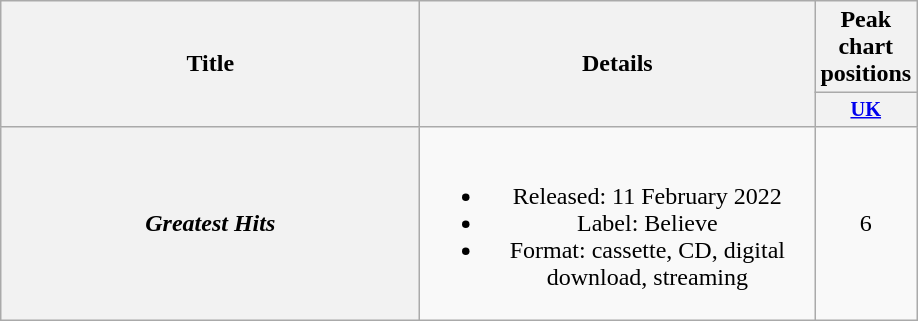<table class="wikitable plainrowheaders" style="text-align:center;">
<tr>
<th scope="col" rowspan="2" style="width:17em;">Title</th>
<th scope="col" rowspan="2" style="width:16em;">Details</th>
<th scope="col" colspan="1">Peak chart positions</th>
</tr>
<tr>
<th scope="col" style="width:3em;font-size:85%;"><a href='#'>UK</a><br></th>
</tr>
<tr>
<th scope="row"><em>Greatest Hits</em></th>
<td><br><ul><li>Released: 11 February 2022</li><li>Label: Believe</li><li>Format: cassette, CD, digital download, streaming</li></ul></td>
<td>6</td>
</tr>
</table>
